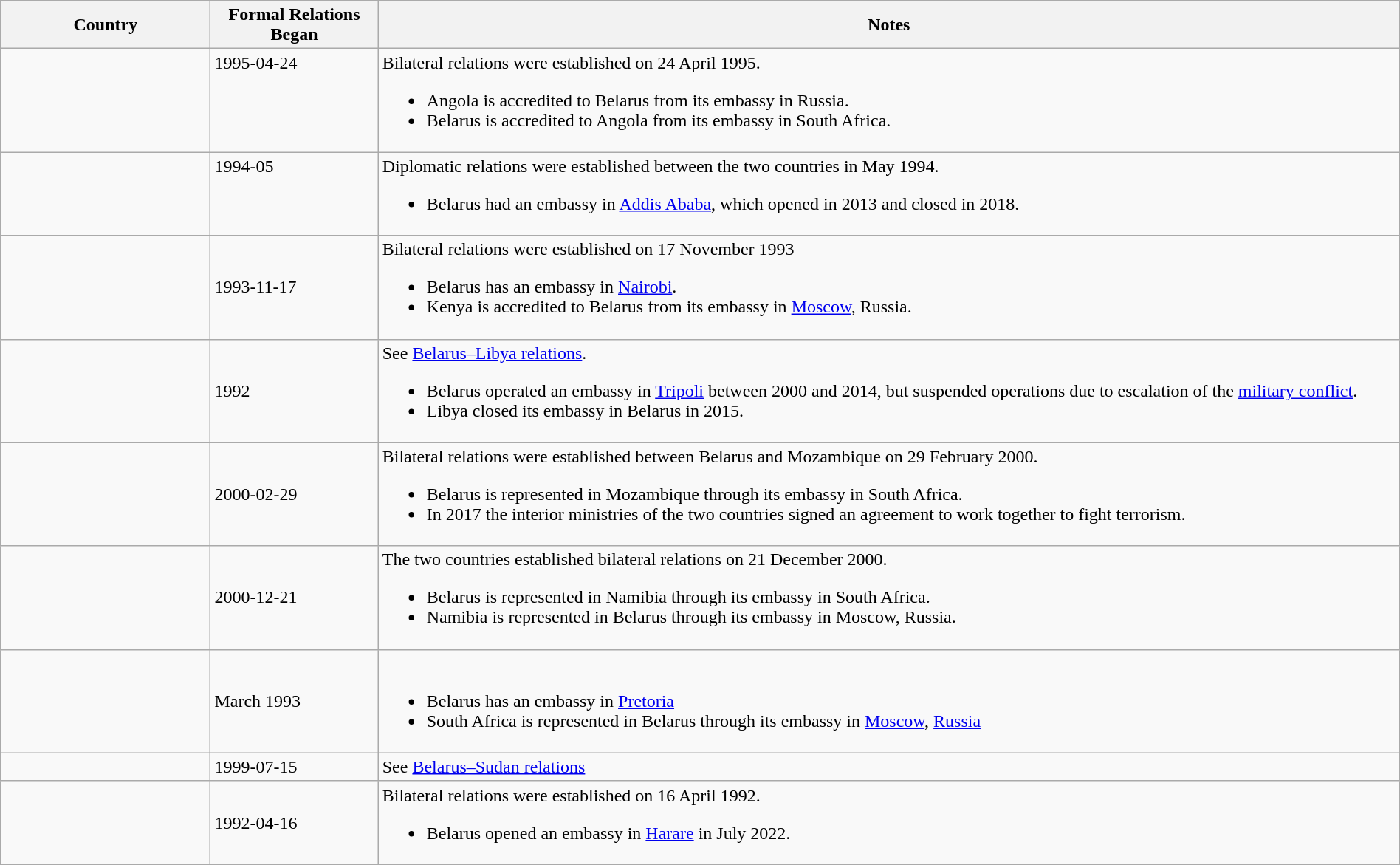<table class="wikitable sortable" style="width:100%; margin:auto;">
<tr>
<th style="width:15%;">Country</th>
<th style="width:12%;">Formal Relations Began</th>
<th>Notes</th>
</tr>
<tr valign="top">
<td></td>
<td>1995-04-24</td>
<td>Bilateral relations were established on 24 April 1995.<br><ul><li>Angola is accredited to Belarus from its embassy in Russia.</li><li>Belarus is accredited to Angola from its embassy in South Africa.</li></ul></td>
</tr>
<tr - valign="top">
<td></td>
<td>1994-05</td>
<td>Diplomatic relations were established between the two countries in May 1994.<br><ul><li>Belarus had an embassy in <a href='#'>Addis Ababa</a>, which opened in 2013 and closed in 2018.</li></ul></td>
</tr>
<tr -valign="top">
<td></td>
<td>1993-11-17</td>
<td>Bilateral relations were established on 17 November 1993<br><ul><li>Belarus has an embassy in <a href='#'>Nairobi</a>.</li><li>Kenya is accredited to Belarus from its embassy in <a href='#'>Moscow</a>, Russia.</li></ul></td>
</tr>
<tr -valign="top">
<td></td>
<td> 1992</td>
<td>See <a href='#'>Belarus–Libya relations</a>.<br><ul><li>Belarus operated an embassy in <a href='#'>Tripoli</a> between 2000 and 2014, but suspended operations due to escalation of the <a href='#'>military conflict</a>.</li><li>Libya closed its embassy in Belarus in 2015.</li></ul></td>
</tr>
<tr -valign="top">
<td></td>
<td>2000-02-29</td>
<td>Bilateral relations were established between Belarus and Mozambique on 29 February 2000.<br><ul><li>Belarus is represented in Mozambique through its embassy in South Africa.</li><li>In 2017 the interior ministries of the two countries signed an agreement to work together to fight terrorism.</li></ul></td>
</tr>
<tr -valign="top">
<td></td>
<td>2000-12-21</td>
<td>The two countries established bilateral relations on 21 December 2000.<br><ul><li>Belarus is represented in Namibia through its embassy in South Africa.</li><li>Namibia is represented in Belarus through its embassy in Moscow, Russia.</li></ul></td>
</tr>
<tr -valign="top">
<td></td>
<td> March 1993</td>
<td><br><ul><li>Belarus has an embassy in <a href='#'>Pretoria</a></li><li>South Africa is represented in Belarus through its embassy in <a href='#'>Moscow</a>, <a href='#'>Russia</a></li></ul></td>
</tr>
<tr - valign="top">
<td></td>
<td>1999-07-15</td>
<td>See <a href='#'>Belarus–Sudan relations</a></td>
</tr>
<tr -valign="top">
<td></td>
<td>1992-04-16</td>
<td>Bilateral relations were established on 16 April 1992.<br><ul><li>Belarus opened an embassy in <a href='#'>Harare</a> in July 2022.</li></ul></td>
</tr>
</table>
